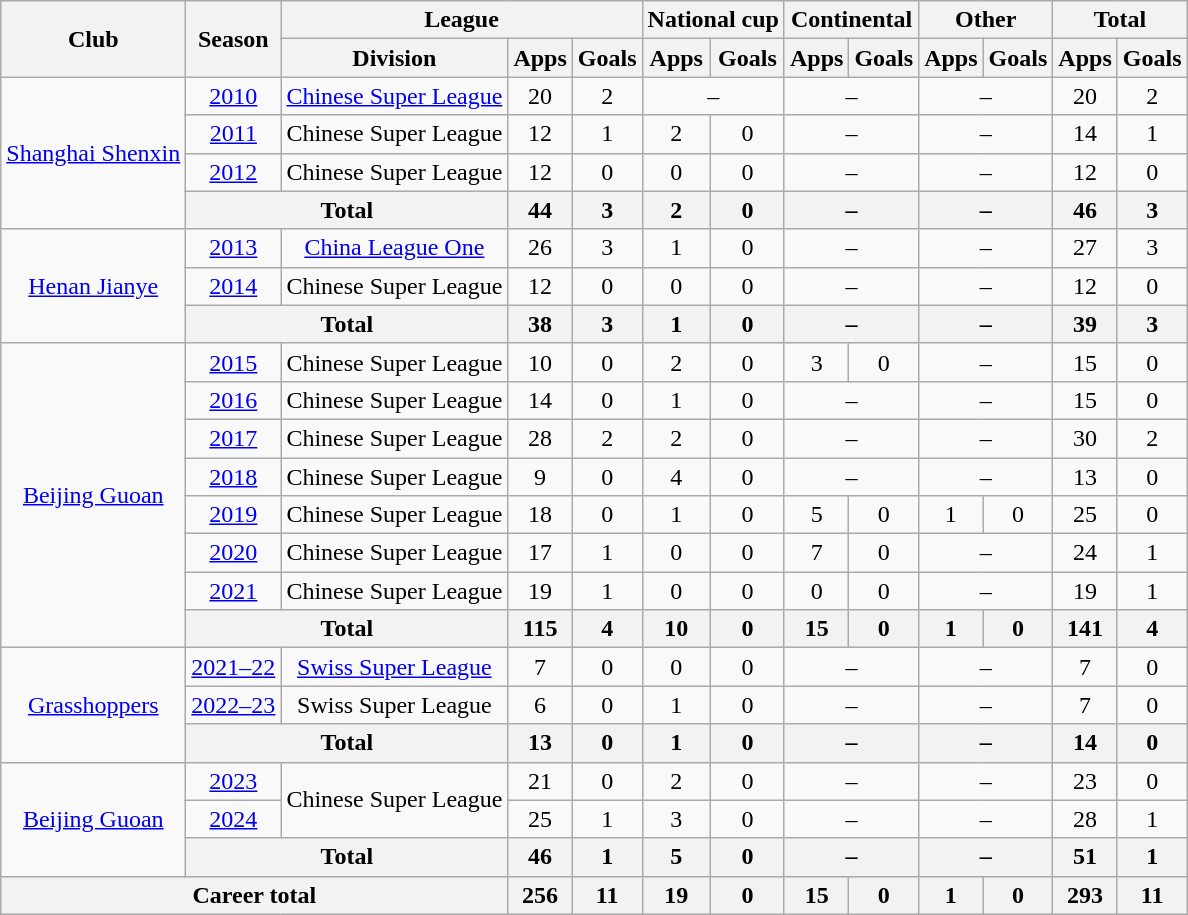<table class="wikitable" style="text-align: center">
<tr>
<th rowspan="2">Club</th>
<th rowspan="2">Season</th>
<th colspan="3">League</th>
<th colspan="2">National cup</th>
<th colspan="2">Continental</th>
<th colspan="2">Other</th>
<th colspan="2">Total</th>
</tr>
<tr>
<th>Division</th>
<th>Apps</th>
<th>Goals</th>
<th>Apps</th>
<th>Goals</th>
<th>Apps</th>
<th>Goals</th>
<th>Apps</th>
<th>Goals</th>
<th>Apps</th>
<th>Goals</th>
</tr>
<tr>
<td rowspan="4"><a href='#'>Shanghai Shenxin</a></td>
<td><a href='#'>2010</a></td>
<td><a href='#'>Chinese Super League</a></td>
<td>20</td>
<td>2</td>
<td colspan="2">–</td>
<td colspan="2">–</td>
<td colspan="2">–</td>
<td>20</td>
<td>2</td>
</tr>
<tr>
<td><a href='#'>2011</a></td>
<td>Chinese Super League</td>
<td>12</td>
<td>1</td>
<td>2</td>
<td>0</td>
<td colspan="2">–</td>
<td colspan="2">–</td>
<td>14</td>
<td>1</td>
</tr>
<tr>
<td><a href='#'>2012</a></td>
<td>Chinese Super League</td>
<td>12</td>
<td>0</td>
<td>0</td>
<td>0</td>
<td colspan="2">–</td>
<td colspan="2">–</td>
<td>12</td>
<td>0</td>
</tr>
<tr>
<th colspan="2">Total</th>
<th>44</th>
<th>3</th>
<th>2</th>
<th>0</th>
<th colspan="2">–</th>
<th colspan="2">–</th>
<th>46</th>
<th>3</th>
</tr>
<tr>
<td rowspan="3"><a href='#'>Henan Jianye</a></td>
<td><a href='#'>2013</a></td>
<td><a href='#'>China League One</a></td>
<td>26</td>
<td>3</td>
<td>1</td>
<td>0</td>
<td colspan="2">–</td>
<td colspan="2">–</td>
<td>27</td>
<td>3</td>
</tr>
<tr>
<td><a href='#'>2014</a></td>
<td>Chinese Super League</td>
<td>12</td>
<td>0</td>
<td>0</td>
<td>0</td>
<td colspan="2">–</td>
<td colspan="2">–</td>
<td>12</td>
<td>0</td>
</tr>
<tr>
<th colspan="2">Total</th>
<th>38</th>
<th>3</th>
<th>1</th>
<th>0</th>
<th colspan="2">–</th>
<th colspan="2">–</th>
<th>39</th>
<th>3</th>
</tr>
<tr>
<td rowspan="8"><a href='#'>Beijing Guoan</a></td>
<td><a href='#'>2015</a></td>
<td>Chinese Super League</td>
<td>10</td>
<td>0</td>
<td>2</td>
<td>0</td>
<td>3</td>
<td>0</td>
<td colspan="2">–</td>
<td>15</td>
<td>0</td>
</tr>
<tr>
<td><a href='#'>2016</a></td>
<td>Chinese Super League</td>
<td>14</td>
<td>0</td>
<td>1</td>
<td>0</td>
<td colspan="2">–</td>
<td colspan="2">–</td>
<td>15</td>
<td>0</td>
</tr>
<tr>
<td><a href='#'>2017</a></td>
<td>Chinese Super League</td>
<td>28</td>
<td>2</td>
<td>2</td>
<td>0</td>
<td colspan="2">–</td>
<td colspan="2">–</td>
<td>30</td>
<td>2</td>
</tr>
<tr>
<td><a href='#'>2018</a></td>
<td>Chinese Super League</td>
<td>9</td>
<td>0</td>
<td>4</td>
<td>0</td>
<td colspan="2">–</td>
<td colspan="2">–</td>
<td>13</td>
<td>0</td>
</tr>
<tr>
<td><a href='#'>2019</a></td>
<td>Chinese Super League</td>
<td>18</td>
<td>0</td>
<td>1</td>
<td>0</td>
<td>5</td>
<td>0</td>
<td>1</td>
<td>0</td>
<td>25</td>
<td>0</td>
</tr>
<tr>
<td><a href='#'>2020</a></td>
<td>Chinese Super League</td>
<td>17</td>
<td>1</td>
<td>0</td>
<td>0</td>
<td>7</td>
<td>0</td>
<td colspan="2">–</td>
<td>24</td>
<td>1</td>
</tr>
<tr>
<td><a href='#'>2021</a></td>
<td>Chinese Super League</td>
<td>19</td>
<td>1</td>
<td>0</td>
<td>0</td>
<td>0</td>
<td>0</td>
<td colspan="2">–</td>
<td>19</td>
<td>1</td>
</tr>
<tr>
<th colspan="2">Total</th>
<th>115</th>
<th>4</th>
<th>10</th>
<th>0</th>
<th>15</th>
<th>0</th>
<th>1</th>
<th>0</th>
<th>141</th>
<th>4</th>
</tr>
<tr>
<td rowspan="3"><a href='#'>Grasshoppers</a></td>
<td><a href='#'>2021–22</a></td>
<td><a href='#'>Swiss Super League</a></td>
<td>7</td>
<td>0</td>
<td>0</td>
<td>0</td>
<td colspan="2">–</td>
<td colspan="2">–</td>
<td>7</td>
<td>0</td>
</tr>
<tr>
<td><a href='#'>2022–23</a></td>
<td>Swiss Super League</td>
<td>6</td>
<td>0</td>
<td>1</td>
<td>0</td>
<td colspan="2">–</td>
<td colspan="2">–</td>
<td>7</td>
<td>0</td>
</tr>
<tr>
<th colspan="2">Total</th>
<th>13</th>
<th>0</th>
<th>1</th>
<th>0</th>
<th colspan="2">–</th>
<th colspan="2">–</th>
<th>14</th>
<th>0</th>
</tr>
<tr>
<td rowspan="3"><a href='#'>Beijing Guoan</a></td>
<td><a href='#'>2023</a></td>
<td rowspan="2">Chinese Super League</td>
<td>21</td>
<td>0</td>
<td>2</td>
<td>0</td>
<td colspan="2">–</td>
<td colspan="2">–</td>
<td>23</td>
<td>0</td>
</tr>
<tr>
<td><a href='#'>2024</a></td>
<td>25</td>
<td>1</td>
<td>3</td>
<td>0</td>
<td colspan="2">–</td>
<td colspan="2">–</td>
<td>28</td>
<td>1</td>
</tr>
<tr>
<th colspan="2">Total</th>
<th>46</th>
<th>1</th>
<th>5</th>
<th>0</th>
<th colspan="2">–</th>
<th colspan="2">–</th>
<th>51</th>
<th>1</th>
</tr>
<tr>
<th colspan="3">Career total</th>
<th>256</th>
<th>11</th>
<th>19</th>
<th>0</th>
<th>15</th>
<th>0</th>
<th>1</th>
<th>0</th>
<th>293</th>
<th>11</th>
</tr>
</table>
